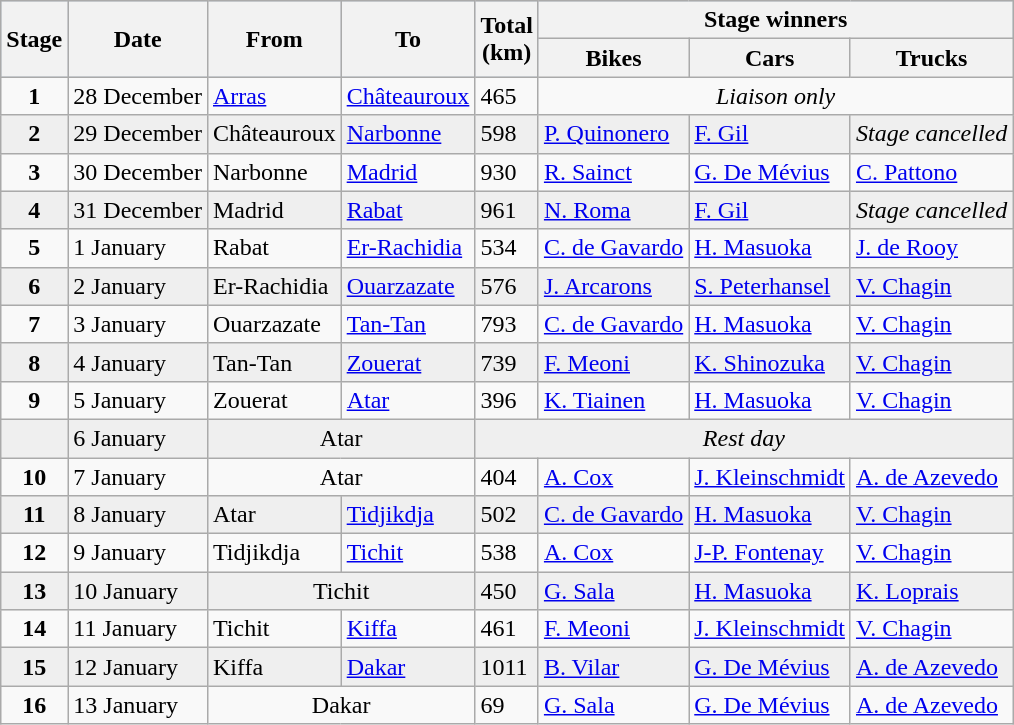<table class="wikitable sortable">
<tr style="background:lightsteelblue;">
<th rowspan=2 align=center>Stage</th>
<th rowspan=2 align=center>Date</th>
<th rowspan=2 align=center>From</th>
<th rowspan=2 align=center>To</th>
<th rowspan=2 align=center>Total<br>(km)</th>
<th colspan=3 align=center>Stage winners</th>
</tr>
<tr>
<th align=center>Bikes</th>
<th align=center>Cars</th>
<th align=center>Trucks</th>
</tr>
<tr>
<td align=center><strong>1</strong></td>
<td>28 December</td>
<td> <a href='#'>Arras</a></td>
<td> <a href='#'>Châteauroux</a></td>
<td>465</td>
<td colspan=3 align=center><em>Liaison only</em></td>
</tr>
<tr style="background:#efefef;">
<td align=center><strong>2</strong></td>
<td>29 December</td>
<td> Châteauroux</td>
<td> <a href='#'>Narbonne</a></td>
<td>598</td>
<td> <a href='#'>P. Quinonero</a></td>
<td> <a href='#'>F. Gil</a></td>
<td align=center><em>Stage cancelled</em></td>
</tr>
<tr>
<td align=center><strong>3</strong></td>
<td>30 December</td>
<td> Narbonne</td>
<td> <a href='#'>Madrid</a></td>
<td>930</td>
<td> <a href='#'>R. Sainct</a></td>
<td> <a href='#'>G. De Mévius</a></td>
<td> <a href='#'>C. Pattono</a></td>
</tr>
<tr style="background:#efefef;">
<td align=center><strong>4</strong></td>
<td>31 December</td>
<td> Madrid</td>
<td> <a href='#'>Rabat</a></td>
<td>961</td>
<td> <a href='#'>N. Roma</a></td>
<td> <a href='#'>F. Gil</a></td>
<td align=center><em>Stage cancelled</em></td>
</tr>
<tr>
<td align=center><strong>5</strong></td>
<td>1 January</td>
<td> Rabat</td>
<td> <a href='#'>Er-Rachidia</a></td>
<td>534</td>
<td> <a href='#'>C. de Gavardo</a></td>
<td> <a href='#'>H. Masuoka</a></td>
<td> <a href='#'>J. de Rooy</a></td>
</tr>
<tr style="background:#efefef;">
<td align=center><strong>6</strong></td>
<td>2 January</td>
<td> Er-Rachidia</td>
<td> <a href='#'>Ouarzazate</a></td>
<td>576</td>
<td> <a href='#'>J. Arcarons</a></td>
<td> <a href='#'>S. Peterhansel</a></td>
<td> <a href='#'>V. Chagin</a></td>
</tr>
<tr>
<td align=center><strong>7</strong></td>
<td>3 January</td>
<td> Ouarzazate</td>
<td> <a href='#'>Tan-Tan</a></td>
<td>793</td>
<td> <a href='#'>C. de Gavardo</a></td>
<td> <a href='#'>H. Masuoka</a></td>
<td> <a href='#'>V. Chagin</a></td>
</tr>
<tr style="background:#efefef;">
<td align=center><strong>8</strong></td>
<td>4 January</td>
<td> Tan-Tan</td>
<td> <a href='#'>Zouerat</a></td>
<td>739</td>
<td> <a href='#'>F. Meoni</a></td>
<td> <a href='#'>K. Shinozuka</a></td>
<td> <a href='#'>V. Chagin</a></td>
</tr>
<tr>
<td align=center><strong>9</strong></td>
<td>5 January</td>
<td> Zouerat</td>
<td> <a href='#'>Atar</a></td>
<td>396</td>
<td> <a href='#'>K. Tiainen</a></td>
<td> <a href='#'>H. Masuoka</a></td>
<td> <a href='#'>V. Chagin</a></td>
</tr>
<tr style="background:#efefef;">
<td></td>
<td>6 January</td>
<td colspan=2 align=center> Atar</td>
<td colspan=4 align=center><em>Rest day</em></td>
</tr>
<tr>
<td align=center><strong>10</strong></td>
<td>7 January</td>
<td colspan=2 align=center> Atar</td>
<td>404</td>
<td> <a href='#'>A. Cox</a></td>
<td> <a href='#'>J. Kleinschmidt</a></td>
<td> <a href='#'>A. de Azevedo</a></td>
</tr>
<tr style="background:#efefef;">
<td align=center><strong>11</strong></td>
<td>8 January</td>
<td> Atar</td>
<td> <a href='#'>Tidjikdja</a></td>
<td>502</td>
<td> <a href='#'>C. de Gavardo</a></td>
<td> <a href='#'>H. Masuoka</a></td>
<td> <a href='#'>V. Chagin</a></td>
</tr>
<tr>
<td align=center><strong>12</strong></td>
<td>9 January</td>
<td> Tidjikdja</td>
<td> <a href='#'>Tichit</a></td>
<td>538</td>
<td> <a href='#'>A. Cox</a></td>
<td> <a href='#'>J-P. Fontenay</a></td>
<td> <a href='#'>V. Chagin</a></td>
</tr>
<tr style="background:#efefef;">
<td align=center><strong>13</strong></td>
<td>10 January</td>
<td colspan=2 align=center> Tichit</td>
<td>450</td>
<td> <a href='#'>G. Sala</a></td>
<td> <a href='#'>H. Masuoka</a></td>
<td> <a href='#'>K. Loprais</a></td>
</tr>
<tr>
<td align=center><strong>14</strong></td>
<td>11 January</td>
<td> Tichit</td>
<td> <a href='#'>Kiffa</a></td>
<td>461</td>
<td> <a href='#'>F. Meoni</a></td>
<td> <a href='#'>J. Kleinschmidt</a></td>
<td> <a href='#'>V. Chagin</a></td>
</tr>
<tr style="background:#efefef;">
<td align=center><strong>15</strong></td>
<td>12 January</td>
<td> Kiffa</td>
<td> <a href='#'>Dakar</a></td>
<td>1011</td>
<td> <a href='#'>B. Vilar</a></td>
<td> <a href='#'>G. De Mévius</a></td>
<td> <a href='#'>A. de Azevedo</a></td>
</tr>
<tr>
<td align=center><strong>16</strong></td>
<td>13 January</td>
<td colspan=2 align=center> Dakar</td>
<td>69</td>
<td> <a href='#'>G. Sala</a></td>
<td> <a href='#'>G. De Mévius</a></td>
<td> <a href='#'>A. de Azevedo</a></td>
</tr>
</table>
